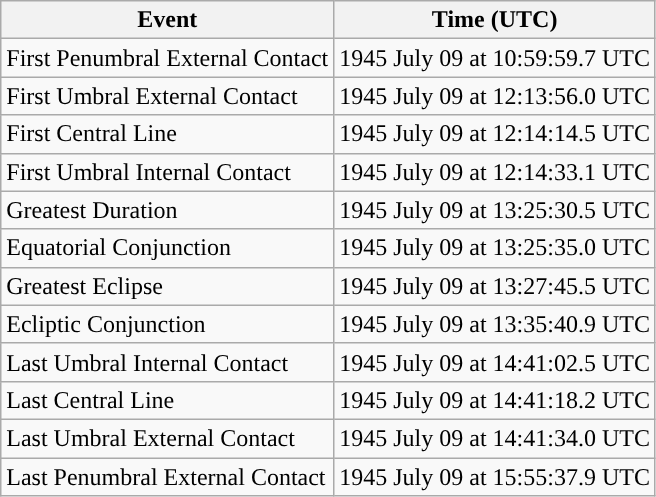<table class="wikitable">
<tr>
<th>Event</th>
<th>Time (UTC)</th>
</tr>
<tr>
<td>First Penumbral External Contact</td>
<td>1945 July 09 at 10:59:59.7 UTC</td>
</tr>
<tr>
<td>First Umbral External Contact</td>
<td>1945 July 09 at 12:13:56.0 UTC</td>
</tr>
<tr>
<td>First Central Line</td>
<td>1945 July 09 at 12:14:14.5 UTC</td>
</tr>
<tr>
<td>First Umbral Internal Contact</td>
<td>1945 July 09 at 12:14:33.1 UTC</td>
</tr>
<tr>
<td>Greatest Duration</td>
<td>1945 July 09 at 13:25:30.5 UTC</td>
</tr>
<tr>
<td>Equatorial Conjunction</td>
<td>1945 July 09 at 13:25:35.0 UTC</td>
</tr>
<tr>
<td>Greatest Eclipse</td>
<td>1945 July 09 at 13:27:45.5 UTC</td>
</tr>
<tr>
<td>Ecliptic Conjunction</td>
<td>1945 July 09 at 13:35:40.9 UTC</td>
</tr>
<tr>
<td>Last Umbral Internal Contact</td>
<td>1945 July 09 at 14:41:02.5 UTC</td>
</tr>
<tr>
<td>Last Central Line</td>
<td>1945 July 09 at 14:41:18.2 UTC</td>
</tr>
<tr>
<td>Last Umbral External Contact</td>
<td>1945 July 09 at 14:41:34.0 UTC</td>
</tr>
<tr>
<td>Last Penumbral External Contact</td>
<td>1945 July 09 at 15:55:37.9 UTC</td>
</tr>
</table>
